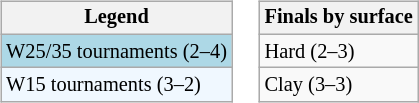<table>
<tr valign=top>
<td><br><table class=wikitable style="font-size:85%">
<tr>
<th>Legend</th>
</tr>
<tr style="background:lightblue;">
<td>W25/35 tournaments (2–4)</td>
</tr>
<tr style="background:#f0f8ff;">
<td>W15 tournaments (3–2)</td>
</tr>
</table>
</td>
<td><br><table class=wikitable style="font-size:85%">
<tr>
<th>Finals by surface</th>
</tr>
<tr>
<td>Hard (2–3)</td>
</tr>
<tr>
<td>Clay (3–3)</td>
</tr>
</table>
</td>
</tr>
</table>
